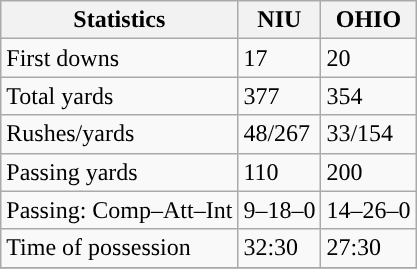<table class="wikitable" style="float: left;">
<tr>
<th>Statistics</th>
<th>NIU</th>
<th>OHIO</th>
</tr>
<tr>
<td>First downs</td>
<td>17</td>
<td>20</td>
</tr>
<tr>
<td>Total yards</td>
<td>377</td>
<td>354</td>
</tr>
<tr>
<td>Rushes/yards</td>
<td>48/267</td>
<td>33/154</td>
</tr>
<tr>
<td>Passing yards</td>
<td>110</td>
<td>200</td>
</tr>
<tr>
<td>Passing: Comp–Att–Int</td>
<td>9–18–0</td>
<td>14–26–0</td>
</tr>
<tr>
<td>Time of possession</td>
<td>32:30</td>
<td>27:30</td>
</tr>
<tr>
</tr>
</table>
